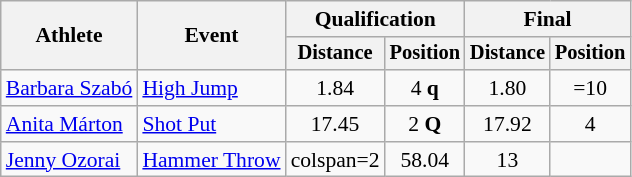<table class=wikitable style="font-size:90%">
<tr>
<th rowspan="2">Athlete</th>
<th rowspan="2">Event</th>
<th colspan="2">Qualification</th>
<th colspan="2">Final</th>
</tr>
<tr style="font-size:95%">
<th>Distance</th>
<th>Position</th>
<th>Distance</th>
<th>Position</th>
</tr>
<tr align=center>
<td align=left><a href='#'>Barbara Szabó</a></td>
<td align=left><a href='#'>High Jump</a></td>
<td>1.84</td>
<td>4 <strong>q</strong></td>
<td>1.80</td>
<td>=10</td>
</tr>
<tr align=center>
<td align=left><a href='#'>Anita Márton</a></td>
<td align=left><a href='#'>Shot Put</a></td>
<td>17.45</td>
<td>2 <strong>Q</strong></td>
<td>17.92</td>
<td>4</td>
</tr>
<tr align=center>
<td align=left><a href='#'>Jenny Ozorai</a></td>
<td align=left><a href='#'>Hammer Throw</a></td>
<td>colspan=2 </td>
<td>58.04</td>
<td>13</td>
</tr>
</table>
